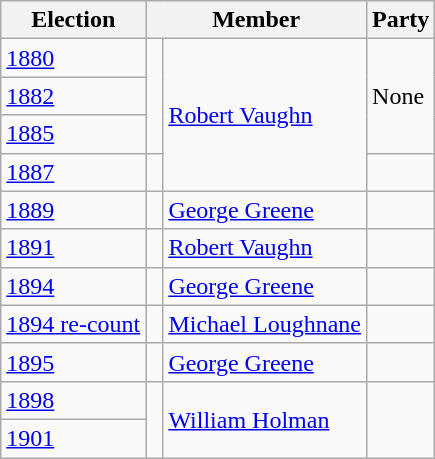<table class="wikitable">
<tr>
<th>Election</th>
<th colspan="2">Member</th>
<th>Party</th>
</tr>
<tr>
<td><a href='#'>1880</a></td>
<td rowspan="3" > </td>
<td rowspan="4"><a href='#'>Robert Vaughn</a></td>
<td rowspan="3">None</td>
</tr>
<tr>
<td><a href='#'>1882</a></td>
</tr>
<tr>
<td><a href='#'>1885</a></td>
</tr>
<tr>
<td><a href='#'>1887</a></td>
<td> </td>
<td></td>
</tr>
<tr>
<td><a href='#'>1889</a></td>
<td> </td>
<td><a href='#'>George Greene</a></td>
<td></td>
</tr>
<tr>
<td><a href='#'>1891</a></td>
<td> </td>
<td><a href='#'>Robert Vaughn</a></td>
<td></td>
</tr>
<tr>
<td><a href='#'>1894</a></td>
<td> </td>
<td><a href='#'>George Greene</a></td>
<td></td>
</tr>
<tr>
<td><a href='#'>1894 re-count</a></td>
<td> </td>
<td><a href='#'>Michael Loughnane</a></td>
<td></td>
</tr>
<tr>
<td><a href='#'>1895</a></td>
<td> </td>
<td><a href='#'>George Greene</a></td>
<td></td>
</tr>
<tr>
<td><a href='#'>1898</a></td>
<td rowspan="2" > </td>
<td rowspan="2"><a href='#'>William Holman</a></td>
<td rowspan="2"></td>
</tr>
<tr>
<td><a href='#'>1901</a></td>
</tr>
</table>
